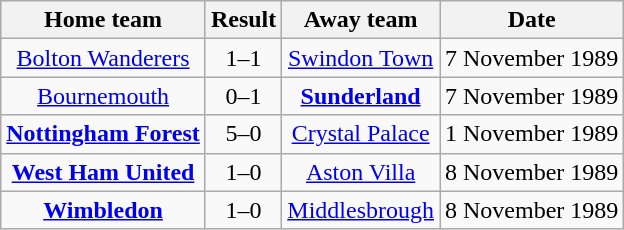<table class="wikitable" style="text-align: center">
<tr>
<th>Home team</th>
<th>Result</th>
<th>Away team</th>
<th>Date</th>
</tr>
<tr>
<td><a href='#'>Bolton Wanderers</a></td>
<td>1–1</td>
<td><a href='#'>Swindon Town</a></td>
<td>7 November 1989</td>
</tr>
<tr>
<td><a href='#'>Bournemouth</a></td>
<td>0–1</td>
<td><strong><a href='#'>Sunderland</a></strong></td>
<td>7 November 1989</td>
</tr>
<tr>
<td><strong><a href='#'>Nottingham Forest</a></strong></td>
<td>5–0</td>
<td><a href='#'>Crystal Palace</a></td>
<td>1 November 1989</td>
</tr>
<tr>
<td><strong><a href='#'>West Ham United</a></strong></td>
<td>1–0</td>
<td><a href='#'>Aston Villa</a></td>
<td>8 November 1989</td>
</tr>
<tr>
<td><strong><a href='#'>Wimbledon</a></strong></td>
<td>1–0</td>
<td><a href='#'>Middlesbrough</a></td>
<td>8 November 1989</td>
</tr>
</table>
